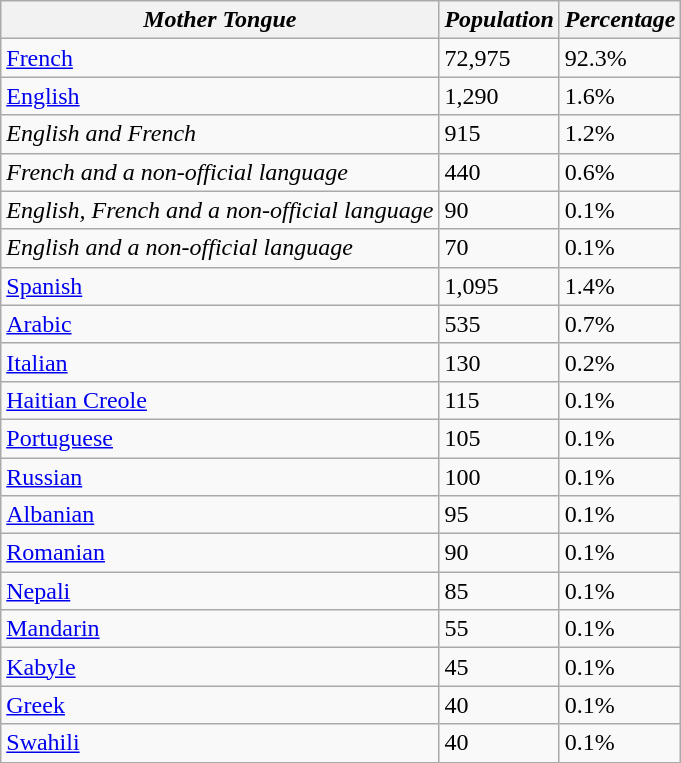<table class="wikitable" style="float:left;">
<tr ">
<th><em>Mother Tongue</em></th>
<th><em>Population</em></th>
<th><em>Percentage</em></th>
</tr>
<tr>
<td><a href='#'>French</a></td>
<td>72,975</td>
<td>92.3%</td>
</tr>
<tr>
<td><a href='#'>English</a></td>
<td>1,290</td>
<td>1.6%</td>
</tr>
<tr>
<td><em>English and French</em></td>
<td>915</td>
<td>1.2%</td>
</tr>
<tr>
<td><em>French and a non-official language</em></td>
<td>440</td>
<td>0.6%</td>
</tr>
<tr>
<td><em>English, French and a non-official language</em></td>
<td>90</td>
<td>0.1%</td>
</tr>
<tr>
<td><em>English and a non-official language</em></td>
<td>70</td>
<td>0.1%</td>
</tr>
<tr>
<td><a href='#'>Spanish</a></td>
<td>1,095</td>
<td>1.4%</td>
</tr>
<tr>
<td><a href='#'>Arabic</a></td>
<td>535</td>
<td>0.7%</td>
</tr>
<tr>
<td><a href='#'>Italian</a></td>
<td>130</td>
<td>0.2%</td>
</tr>
<tr>
<td><a href='#'>Haitian Creole</a></td>
<td>115</td>
<td>0.1%</td>
</tr>
<tr>
<td><a href='#'>Portuguese</a></td>
<td>105</td>
<td>0.1%</td>
</tr>
<tr>
<td><a href='#'>Russian</a></td>
<td>100</td>
<td>0.1%</td>
</tr>
<tr>
<td><a href='#'>Albanian</a></td>
<td>95</td>
<td>0.1%</td>
</tr>
<tr>
<td><a href='#'>Romanian</a></td>
<td>90</td>
<td>0.1%</td>
</tr>
<tr>
<td><a href='#'>Nepali</a></td>
<td>85</td>
<td>0.1%</td>
</tr>
<tr>
<td><a href='#'>Mandarin</a></td>
<td>55</td>
<td>0.1%</td>
</tr>
<tr>
<td><a href='#'>Kabyle</a></td>
<td>45</td>
<td>0.1%</td>
</tr>
<tr>
<td><a href='#'>Greek</a></td>
<td>40</td>
<td>0.1%</td>
</tr>
<tr>
<td><a href='#'>Swahili</a></td>
<td>40</td>
<td>0.1%</td>
</tr>
</table>
